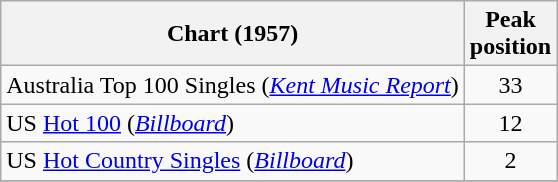<table class="wikitable sortable">
<tr>
<th align="left">Chart (1957)</th>
<th align="center">Peak<br>position</th>
</tr>
<tr>
<td align="center">Australia Top 100 Singles (<em><a href='#'>Kent Music Report</a></em>)</td>
<td align="center">33</td>
</tr>
<tr>
<td align="left">US <a href='#'>Hot 100</a> (<em><a href='#'>Billboard</a></em>)</td>
<td align="center">12</td>
</tr>
<tr>
<td align="left">US <a href='#'>Hot Country Singles</a> (<em><a href='#'>Billboard</a></em>)</td>
<td align="center">2</td>
</tr>
<tr>
</tr>
</table>
